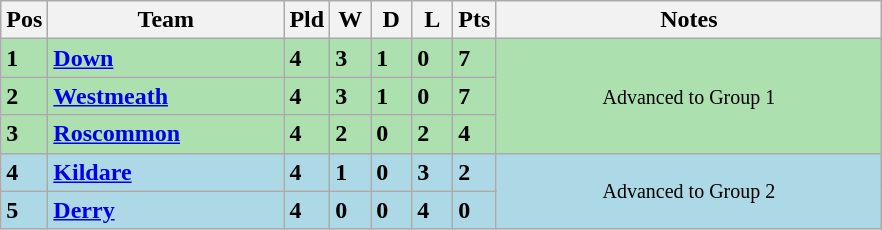<table class="wikitable" style="text-align: centre;">
<tr>
<th width=20>Pos</th>
<th width=150>Team</th>
<th width=20>Pld</th>
<th width=20>W</th>
<th width=20>D</th>
<th width=20>L</th>
<th width=20>Pts</th>
<th width=250>Notes</th>
</tr>
<tr style="background:#ACE1AF;">
<td><strong>1</strong></td>
<td align=left><strong> <a href='#'>Down</a> </strong></td>
<td><strong>4</strong></td>
<td><strong>3</strong></td>
<td><strong>1</strong></td>
<td><strong>0</strong></td>
<td><strong>7</strong></td>
<td rowspan=3 align=center><small> Advanced to Group 1</small></td>
</tr>
<tr style="background:#ACE1AF;">
<td><strong>2</strong></td>
<td align=left><strong> <a href='#'>Westmeath</a> </strong></td>
<td><strong>4</strong></td>
<td><strong>3</strong></td>
<td><strong>1</strong></td>
<td><strong>0</strong></td>
<td><strong>7</strong></td>
</tr>
<tr style="background:#ACE1AF;">
<td><strong>3</strong></td>
<td align=left><strong> <a href='#'>Roscommon</a> </strong></td>
<td><strong>4</strong></td>
<td><strong>2</strong></td>
<td><strong>0</strong></td>
<td><strong>2</strong></td>
<td><strong>4</strong></td>
</tr>
<tr style="background:#ADD8E6;">
<td><strong>4</strong></td>
<td align=left><strong> <a href='#'>Kildare</a> </strong></td>
<td><strong>4</strong></td>
<td><strong>1</strong></td>
<td><strong>0</strong></td>
<td><strong>3</strong></td>
<td><strong>2</strong></td>
<td rowspan=2 align=center><small> Advanced to Group 2</small></td>
</tr>
<tr style="background:#ADD8E6;">
<td><strong>5</strong></td>
<td align=left><strong> <a href='#'>Derry</a> </strong></td>
<td><strong>4</strong></td>
<td><strong>0</strong></td>
<td><strong>0</strong></td>
<td><strong>4</strong></td>
<td><strong>0</strong></td>
</tr>
</table>
